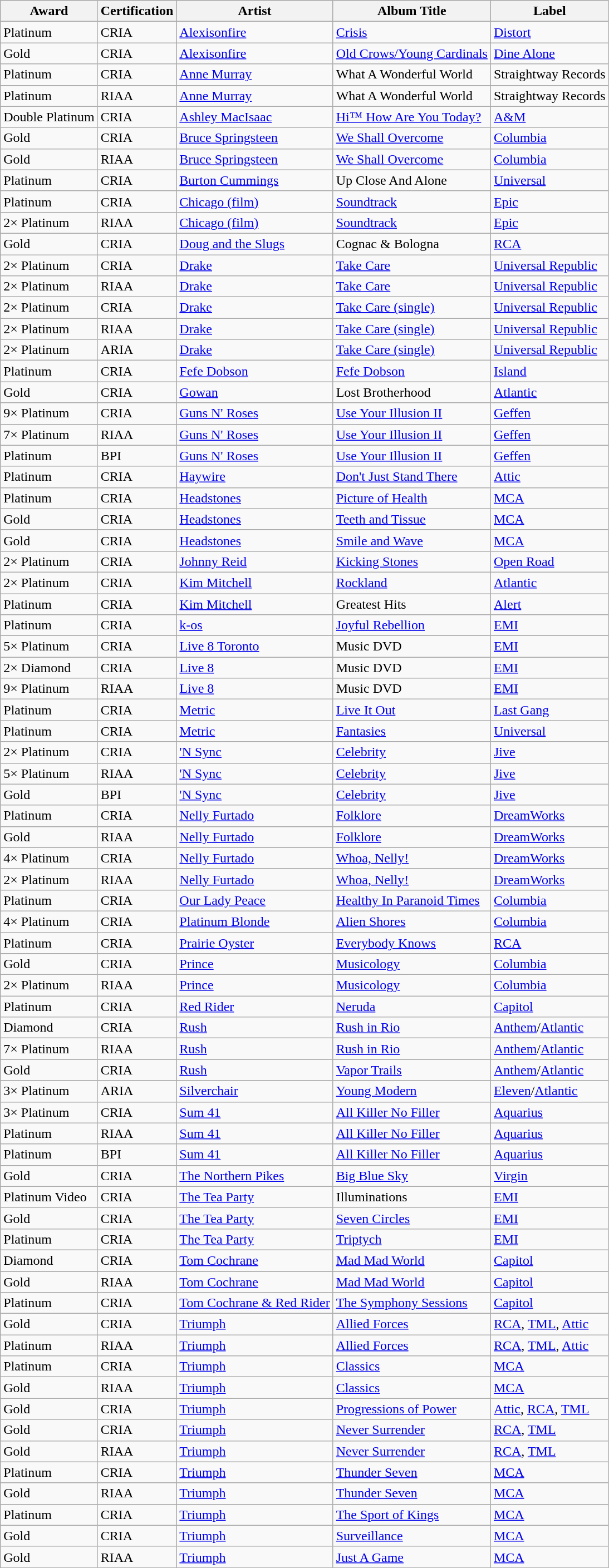<table class="wikitable">
<tr>
<th>Award</th>
<th>Certification</th>
<th>Artist</th>
<th>Album Title</th>
<th>Label</th>
</tr>
<tr>
<td>Platinum</td>
<td>CRIA</td>
<td><a href='#'>Alexisonfire</a></td>
<td><a href='#'>Crisis</a></td>
<td><a href='#'>Distort</a></td>
</tr>
<tr>
<td>Gold</td>
<td>CRIA</td>
<td><a href='#'>Alexisonfire</a></td>
<td><a href='#'>Old Crows/Young Cardinals</a></td>
<td><a href='#'>Dine Alone</a></td>
</tr>
<tr>
<td>Platinum</td>
<td>CRIA</td>
<td><a href='#'>Anne Murray</a></td>
<td>What A Wonderful World</td>
<td>Straightway Records</td>
</tr>
<tr>
<td>Platinum</td>
<td>RIAA</td>
<td><a href='#'>Anne Murray</a></td>
<td>What A Wonderful World</td>
<td>Straightway Records</td>
</tr>
<tr>
<td>Double Platinum</td>
<td>CRIA</td>
<td><a href='#'>Ashley MacIsaac</a></td>
<td><a href='#'>Hi™ How Are You Today?</a></td>
<td><a href='#'>A&M</a></td>
</tr>
<tr>
<td>Gold</td>
<td>CRIA</td>
<td><a href='#'>Bruce Springsteen</a></td>
<td><a href='#'>We Shall Overcome</a></td>
<td><a href='#'>Columbia</a></td>
</tr>
<tr>
<td>Gold</td>
<td>RIAA</td>
<td><a href='#'>Bruce Springsteen</a></td>
<td><a href='#'>We Shall Overcome</a></td>
<td><a href='#'>Columbia</a></td>
</tr>
<tr>
<td>Platinum</td>
<td>CRIA</td>
<td><a href='#'>Burton Cummings</a></td>
<td>Up Close And Alone</td>
<td><a href='#'>Universal</a></td>
</tr>
<tr>
<td>Platinum</td>
<td>CRIA</td>
<td><a href='#'>Chicago (film)</a></td>
<td><a href='#'>Soundtrack</a></td>
<td><a href='#'>Epic</a></td>
</tr>
<tr>
<td>2× Platinum</td>
<td>RIAA</td>
<td><a href='#'>Chicago (film)</a></td>
<td><a href='#'>Soundtrack</a></td>
<td><a href='#'>Epic</a></td>
</tr>
<tr>
<td>Gold</td>
<td>CRIA</td>
<td><a href='#'>Doug and the Slugs</a></td>
<td>Cognac & Bologna</td>
<td><a href='#'>RCA</a></td>
</tr>
<tr>
<td>2× Platinum</td>
<td>CRIA</td>
<td><a href='#'>Drake</a></td>
<td><a href='#'>Take Care</a></td>
<td><a href='#'>Universal Republic</a></td>
</tr>
<tr>
<td>2× Platinum</td>
<td>RIAA</td>
<td><a href='#'>Drake</a></td>
<td><a href='#'>Take Care</a></td>
<td><a href='#'>Universal Republic</a></td>
</tr>
<tr>
<td>2× Platinum</td>
<td>CRIA</td>
<td><a href='#'>Drake</a></td>
<td><a href='#'>Take Care (single)</a></td>
<td><a href='#'>Universal Republic</a></td>
</tr>
<tr>
<td>2× Platinum</td>
<td>RIAA</td>
<td><a href='#'>Drake</a></td>
<td><a href='#'>Take Care (single)</a></td>
<td><a href='#'>Universal Republic</a></td>
</tr>
<tr>
<td>2× Platinum</td>
<td>ARIA</td>
<td><a href='#'>Drake</a></td>
<td><a href='#'>Take Care (single)</a></td>
<td><a href='#'>Universal Republic</a></td>
</tr>
<tr>
<td>Platinum</td>
<td>CRIA</td>
<td><a href='#'>Fefe Dobson</a></td>
<td><a href='#'>Fefe Dobson</a></td>
<td><a href='#'>Island</a></td>
</tr>
<tr>
<td>Gold</td>
<td>CRIA</td>
<td><a href='#'>Gowan</a></td>
<td>Lost Brotherhood</td>
<td><a href='#'>Atlantic</a></td>
</tr>
<tr>
<td>9× Platinum</td>
<td>CRIA</td>
<td><a href='#'>Guns N' Roses</a></td>
<td><a href='#'>Use Your Illusion II</a></td>
<td><a href='#'>Geffen</a></td>
</tr>
<tr>
<td>7× Platinum</td>
<td>RIAA</td>
<td><a href='#'>Guns N' Roses</a></td>
<td><a href='#'>Use Your Illusion II</a></td>
<td><a href='#'>Geffen</a></td>
</tr>
<tr>
<td>Platinum</td>
<td>BPI</td>
<td><a href='#'>Guns N' Roses</a></td>
<td><a href='#'>Use Your Illusion II</a></td>
<td><a href='#'>Geffen</a></td>
</tr>
<tr>
<td>Platinum</td>
<td>CRIA</td>
<td><a href='#'>Haywire</a></td>
<td><a href='#'>Don't Just Stand There</a></td>
<td><a href='#'>Attic</a></td>
</tr>
<tr>
<td>Platinum</td>
<td>CRIA</td>
<td><a href='#'>Headstones</a></td>
<td><a href='#'>Picture of Health</a></td>
<td><a href='#'>MCA</a></td>
</tr>
<tr>
<td>Gold</td>
<td>CRIA</td>
<td><a href='#'>Headstones</a></td>
<td><a href='#'>Teeth and Tissue</a></td>
<td><a href='#'>MCA</a></td>
</tr>
<tr>
<td>Gold</td>
<td>CRIA</td>
<td><a href='#'>Headstones</a></td>
<td><a href='#'>Smile and Wave</a></td>
<td><a href='#'>MCA</a></td>
</tr>
<tr>
<td>2× Platinum</td>
<td>CRIA</td>
<td><a href='#'>Johnny Reid</a></td>
<td><a href='#'>Kicking Stones</a></td>
<td><a href='#'>Open Road</a></td>
</tr>
<tr>
<td>2× Platinum</td>
<td>CRIA</td>
<td><a href='#'>Kim Mitchell</a></td>
<td><a href='#'>Rockland</a></td>
<td><a href='#'>Atlantic</a></td>
</tr>
<tr>
<td>Platinum</td>
<td>CRIA</td>
<td><a href='#'>Kim Mitchell</a></td>
<td>Greatest Hits</td>
<td><a href='#'>Alert</a></td>
</tr>
<tr>
<td>Platinum</td>
<td>CRIA</td>
<td><a href='#'>k-os</a></td>
<td><a href='#'>Joyful Rebellion</a></td>
<td><a href='#'>EMI</a></td>
</tr>
<tr>
<td>5× Platinum</td>
<td>CRIA</td>
<td><a href='#'>Live 8 Toronto</a></td>
<td>Music DVD</td>
<td><a href='#'>EMI</a></td>
</tr>
<tr>
<td>2× Diamond</td>
<td>CRIA</td>
<td><a href='#'>Live 8</a></td>
<td>Music DVD</td>
<td><a href='#'>EMI</a></td>
</tr>
<tr>
<td>9× Platinum</td>
<td>RIAA</td>
<td><a href='#'>Live 8</a></td>
<td>Music DVD</td>
<td><a href='#'>EMI</a></td>
</tr>
<tr>
<td>Platinum</td>
<td>CRIA</td>
<td><a href='#'>Metric</a></td>
<td><a href='#'>Live It Out</a></td>
<td><a href='#'>Last Gang</a></td>
</tr>
<tr>
<td>Platinum</td>
<td>CRIA</td>
<td><a href='#'>Metric</a></td>
<td><a href='#'>Fantasies</a></td>
<td><a href='#'>Universal</a></td>
</tr>
<tr>
<td>2× Platinum</td>
<td>CRIA</td>
<td><a href='#'>'N Sync</a></td>
<td><a href='#'>Celebrity</a></td>
<td><a href='#'>Jive</a></td>
</tr>
<tr>
<td>5× Platinum</td>
<td>RIAA</td>
<td><a href='#'>'N Sync</a></td>
<td><a href='#'>Celebrity</a></td>
<td><a href='#'>Jive</a></td>
</tr>
<tr>
<td>Gold</td>
<td>BPI</td>
<td><a href='#'>'N Sync</a></td>
<td><a href='#'>Celebrity</a></td>
<td><a href='#'>Jive</a></td>
</tr>
<tr>
<td>Platinum</td>
<td>CRIA</td>
<td><a href='#'>Nelly Furtado</a></td>
<td><a href='#'>Folklore</a></td>
<td><a href='#'>DreamWorks</a></td>
</tr>
<tr>
<td>Gold</td>
<td>RIAA</td>
<td><a href='#'>Nelly Furtado</a></td>
<td><a href='#'>Folklore</a></td>
<td><a href='#'>DreamWorks</a></td>
</tr>
<tr>
<td>4× Platinum</td>
<td>CRIA</td>
<td><a href='#'>Nelly Furtado</a></td>
<td><a href='#'>Whoa, Nelly!</a></td>
<td><a href='#'>DreamWorks</a></td>
</tr>
<tr>
<td>2× Platinum</td>
<td>RIAA</td>
<td><a href='#'>Nelly Furtado</a></td>
<td><a href='#'>Whoa, Nelly!</a></td>
<td><a href='#'>DreamWorks</a></td>
</tr>
<tr>
<td>Platinum</td>
<td>CRIA</td>
<td><a href='#'>Our Lady Peace</a></td>
<td><a href='#'>Healthy In Paranoid Times</a></td>
<td><a href='#'>Columbia</a></td>
</tr>
<tr>
<td>4× Platinum</td>
<td>CRIA</td>
<td><a href='#'>Platinum Blonde</a></td>
<td><a href='#'>Alien Shores</a></td>
<td><a href='#'>Columbia</a></td>
</tr>
<tr>
<td>Platinum</td>
<td>CRIA</td>
<td><a href='#'>Prairie Oyster</a></td>
<td><a href='#'>Everybody Knows</a></td>
<td><a href='#'>RCA</a></td>
</tr>
<tr>
<td>Gold</td>
<td>CRIA</td>
<td><a href='#'>Prince</a></td>
<td><a href='#'>Musicology</a></td>
<td><a href='#'>Columbia</a></td>
</tr>
<tr>
<td>2× Platinum</td>
<td>RIAA</td>
<td><a href='#'>Prince</a></td>
<td><a href='#'>Musicology</a></td>
<td><a href='#'>Columbia</a></td>
</tr>
<tr>
<td>Platinum</td>
<td>CRIA</td>
<td><a href='#'>Red Rider</a></td>
<td><a href='#'>Neruda</a></td>
<td><a href='#'>Capitol</a></td>
</tr>
<tr>
<td>Diamond</td>
<td>CRIA</td>
<td><a href='#'>Rush</a></td>
<td><a href='#'>Rush in Rio</a></td>
<td><a href='#'>Anthem</a>/<a href='#'>Atlantic</a></td>
</tr>
<tr>
<td>7× Platinum</td>
<td>RIAA</td>
<td><a href='#'>Rush</a></td>
<td><a href='#'>Rush in Rio</a></td>
<td><a href='#'>Anthem</a>/<a href='#'>Atlantic</a></td>
</tr>
<tr>
<td>Gold</td>
<td>CRIA</td>
<td><a href='#'>Rush</a></td>
<td><a href='#'>Vapor Trails</a></td>
<td><a href='#'>Anthem</a>/<a href='#'>Atlantic</a></td>
</tr>
<tr>
<td>3× Platinum</td>
<td>ARIA</td>
<td><a href='#'>Silverchair</a></td>
<td><a href='#'>Young Modern</a></td>
<td><a href='#'>Eleven</a>/<a href='#'>Atlantic</a></td>
</tr>
<tr>
<td>3× Platinum</td>
<td>CRIA</td>
<td><a href='#'>Sum 41</a></td>
<td><a href='#'>All Killer No Filler</a></td>
<td><a href='#'>Aquarius</a></td>
</tr>
<tr>
<td>Platinum</td>
<td>RIAA</td>
<td><a href='#'>Sum 41</a></td>
<td><a href='#'>All Killer No Filler</a></td>
<td><a href='#'>Aquarius</a></td>
</tr>
<tr>
<td>Platinum</td>
<td>BPI</td>
<td><a href='#'>Sum 41</a></td>
<td><a href='#'>All Killer No Filler</a></td>
<td><a href='#'>Aquarius</a></td>
</tr>
<tr>
<td>Gold</td>
<td>CRIA</td>
<td><a href='#'>The Northern Pikes</a></td>
<td><a href='#'>Big Blue Sky</a></td>
<td><a href='#'>Virgin</a></td>
</tr>
<tr>
<td>Platinum Video</td>
<td>CRIA</td>
<td><a href='#'>The Tea Party</a></td>
<td>Illuminations</td>
<td><a href='#'>EMI</a></td>
</tr>
<tr>
<td>Gold</td>
<td>CRIA</td>
<td><a href='#'>The Tea Party</a></td>
<td><a href='#'>Seven Circles</a></td>
<td><a href='#'>EMI</a></td>
</tr>
<tr>
<td>Platinum</td>
<td>CRIA</td>
<td><a href='#'>The Tea Party</a></td>
<td><a href='#'>Triptych</a></td>
<td><a href='#'>EMI</a></td>
</tr>
<tr>
<td>Diamond</td>
<td>CRIA</td>
<td><a href='#'>Tom Cochrane</a></td>
<td><a href='#'>Mad Mad World</a></td>
<td><a href='#'>Capitol</a></td>
</tr>
<tr>
<td>Gold</td>
<td>RIAA</td>
<td><a href='#'>Tom Cochrane</a></td>
<td><a href='#'>Mad Mad World</a></td>
<td><a href='#'>Capitol</a></td>
</tr>
<tr>
<td>Platinum</td>
<td>CRIA</td>
<td><a href='#'>Tom Cochrane & Red Rider</a></td>
<td><a href='#'>The Symphony Sessions</a></td>
<td><a href='#'>Capitol</a></td>
</tr>
<tr>
<td>Gold</td>
<td>CRIA</td>
<td><a href='#'>Triumph</a></td>
<td><a href='#'>Allied Forces</a></td>
<td><a href='#'>RCA</a>, <a href='#'>TML</a>, <a href='#'>Attic</a></td>
</tr>
<tr>
<td>Platinum</td>
<td>RIAA</td>
<td><a href='#'>Triumph</a></td>
<td><a href='#'>Allied Forces</a></td>
<td><a href='#'>RCA</a>, <a href='#'>TML</a>, <a href='#'>Attic</a></td>
</tr>
<tr>
<td>Platinum</td>
<td>CRIA</td>
<td><a href='#'>Triumph</a></td>
<td><a href='#'>Classics</a></td>
<td><a href='#'>MCA</a></td>
</tr>
<tr>
<td>Gold</td>
<td>RIAA</td>
<td><a href='#'>Triumph</a></td>
<td><a href='#'>Classics</a></td>
<td><a href='#'>MCA</a></td>
</tr>
<tr>
<td>Gold</td>
<td>CRIA</td>
<td><a href='#'>Triumph</a></td>
<td><a href='#'>Progressions of Power</a></td>
<td><a href='#'>Attic</a>, <a href='#'>RCA</a>, <a href='#'>TML</a></td>
</tr>
<tr>
<td>Gold</td>
<td>CRIA</td>
<td><a href='#'>Triumph</a></td>
<td><a href='#'>Never Surrender</a></td>
<td><a href='#'>RCA</a>, <a href='#'>TML</a></td>
</tr>
<tr>
<td>Gold</td>
<td>RIAA</td>
<td><a href='#'>Triumph</a></td>
<td><a href='#'>Never Surrender</a></td>
<td><a href='#'>RCA</a>, <a href='#'>TML</a></td>
</tr>
<tr>
<td>Platinum</td>
<td>CRIA</td>
<td><a href='#'>Triumph</a></td>
<td><a href='#'>Thunder Seven</a></td>
<td><a href='#'>MCA</a></td>
</tr>
<tr>
<td>Gold</td>
<td>RIAA</td>
<td><a href='#'>Triumph</a></td>
<td><a href='#'>Thunder Seven</a></td>
<td><a href='#'>MCA</a></td>
</tr>
<tr>
<td>Platinum</td>
<td>CRIA</td>
<td><a href='#'>Triumph</a></td>
<td><a href='#'>The Sport of Kings</a></td>
<td><a href='#'>MCA</a></td>
</tr>
<tr>
<td>Gold</td>
<td>CRIA</td>
<td><a href='#'>Triumph</a></td>
<td><a href='#'>Surveillance</a></td>
<td><a href='#'>MCA</a></td>
</tr>
<tr>
<td>Gold</td>
<td>RIAA</td>
<td><a href='#'>Triumph</a></td>
<td><a href='#'>Just A Game</a></td>
<td><a href='#'>MCA</a></td>
</tr>
</table>
